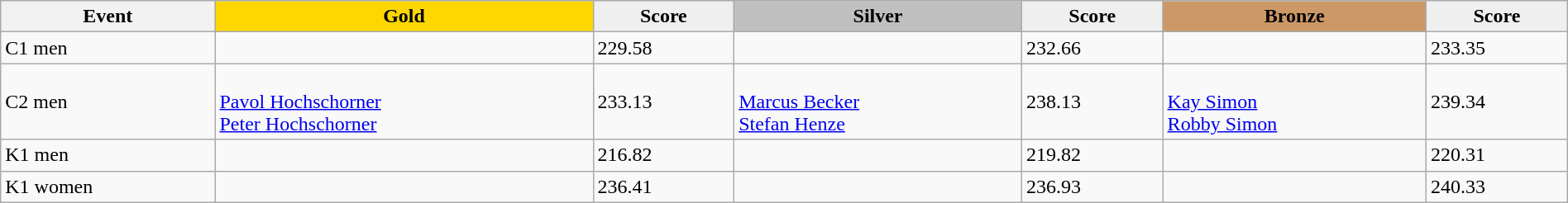<table class="wikitable" width=100%>
<tr>
<th>Event</th>
<td align=center bgcolor="gold"><strong>Gold</strong></td>
<td align=center bgcolor="EFEFEF"><strong>Score</strong></td>
<td align=center bgcolor="silver"><strong>Silver</strong></td>
<td align=center bgcolor="EFEFEF"><strong>Score</strong></td>
<td align=center bgcolor="CC9966"><strong>Bronze</strong></td>
<td align=center bgcolor="EFEFEF"><strong>Score</strong></td>
</tr>
<tr>
<td>C1 men</td>
<td></td>
<td>229.58</td>
<td></td>
<td>232.66</td>
<td></td>
<td>233.35</td>
</tr>
<tr>
<td>C2 men</td>
<td><br><a href='#'>Pavol Hochschorner</a><br><a href='#'>Peter Hochschorner</a></td>
<td>233.13</td>
<td><br><a href='#'>Marcus Becker</a><br><a href='#'>Stefan Henze</a></td>
<td>238.13</td>
<td><br><a href='#'>Kay Simon</a><br><a href='#'>Robby Simon</a></td>
<td>239.34</td>
</tr>
<tr>
<td>K1 men</td>
<td></td>
<td>216.82</td>
<td></td>
<td>219.82</td>
<td></td>
<td>220.31</td>
</tr>
<tr>
<td>K1 women</td>
<td></td>
<td>236.41</td>
<td></td>
<td>236.93</td>
<td></td>
<td>240.33</td>
</tr>
</table>
